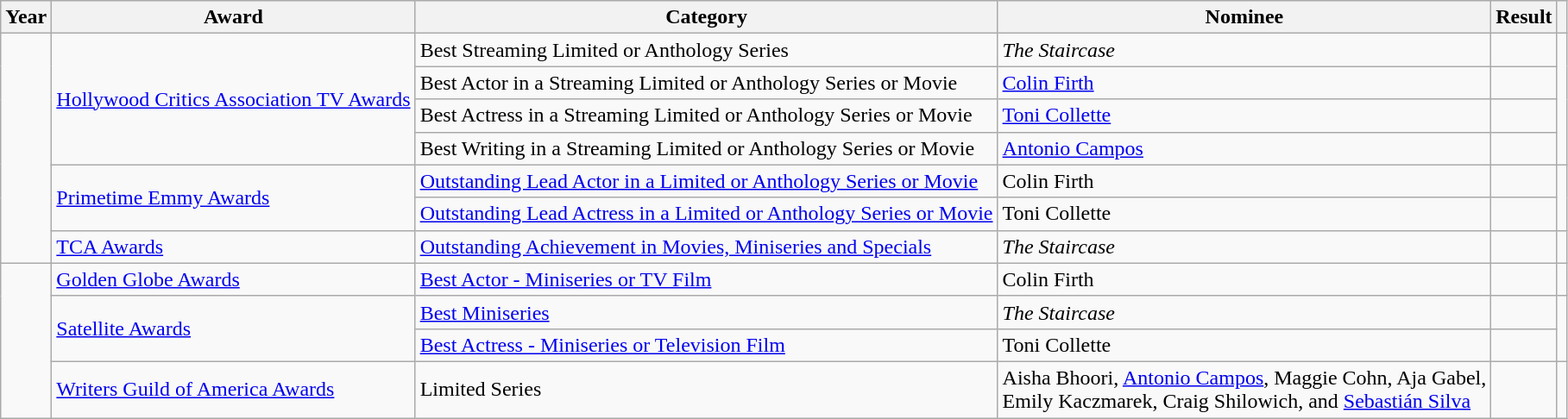<table class="wikitable sortable">
<tr>
<th>Year</th>
<th>Award</th>
<th>Category</th>
<th>Nominee</th>
<th>Result</th>
<th></th>
</tr>
<tr>
<td rowspan="7"></td>
<td rowspan="4"><a href='#'>Hollywood Critics Association TV Awards</a></td>
<td>Best Streaming Limited or Anthology Series</td>
<td><em>The Staircase</em></td>
<td></td>
<td rowspan="4" align="center"></td>
</tr>
<tr>
<td>Best Actor in a Streaming Limited or Anthology Series or Movie</td>
<td><a href='#'>Colin Firth</a></td>
<td></td>
</tr>
<tr>
<td>Best Actress in a Streaming Limited or Anthology Series or Movie</td>
<td><a href='#'>Toni Collette</a></td>
<td></td>
</tr>
<tr>
<td>Best Writing in a Streaming Limited or Anthology Series or Movie</td>
<td><a href='#'>Antonio Campos</a> </td>
<td></td>
</tr>
<tr>
<td rowspan="2"><a href='#'>Primetime Emmy Awards</a></td>
<td><a href='#'>Outstanding Lead Actor in a Limited or Anthology Series or Movie</a></td>
<td>Colin Firth</td>
<td></td>
<td rowspan="2" align="center"></td>
</tr>
<tr>
<td><a href='#'>Outstanding Lead Actress in a Limited or Anthology Series or Movie</a></td>
<td>Toni Collette</td>
<td></td>
</tr>
<tr>
<td><a href='#'>TCA Awards</a></td>
<td><a href='#'>Outstanding Achievement in Movies, Miniseries and Specials</a></td>
<td><em>The Staircase</em></td>
<td></td>
<td align="center"></td>
</tr>
<tr>
<td rowspan="4"></td>
<td><a href='#'>Golden Globe Awards</a></td>
<td><a href='#'>Best Actor - Miniseries or TV Film</a></td>
<td>Colin Firth</td>
<td></td>
<td align="center"></td>
</tr>
<tr>
<td rowspan="2"><a href='#'>Satellite Awards</a></td>
<td><a href='#'>Best Miniseries</a></td>
<td><em>The Staircase</em></td>
<td></td>
<td rowspan="2" align="center"></td>
</tr>
<tr>
<td><a href='#'>Best Actress - Miniseries or Television Film</a></td>
<td>Toni Collette</td>
<td></td>
</tr>
<tr>
<td><a href='#'>Writers Guild of America Awards</a></td>
<td>Limited Series</td>
<td>Aisha Bhoori, <a href='#'>Antonio Campos</a>, Maggie Cohn, Aja Gabel, <br> Emily Kaczmarek, Craig Shilowich, and <a href='#'>Sebastián Silva</a></td>
<td></td>
<td align="center"></td>
</tr>
</table>
